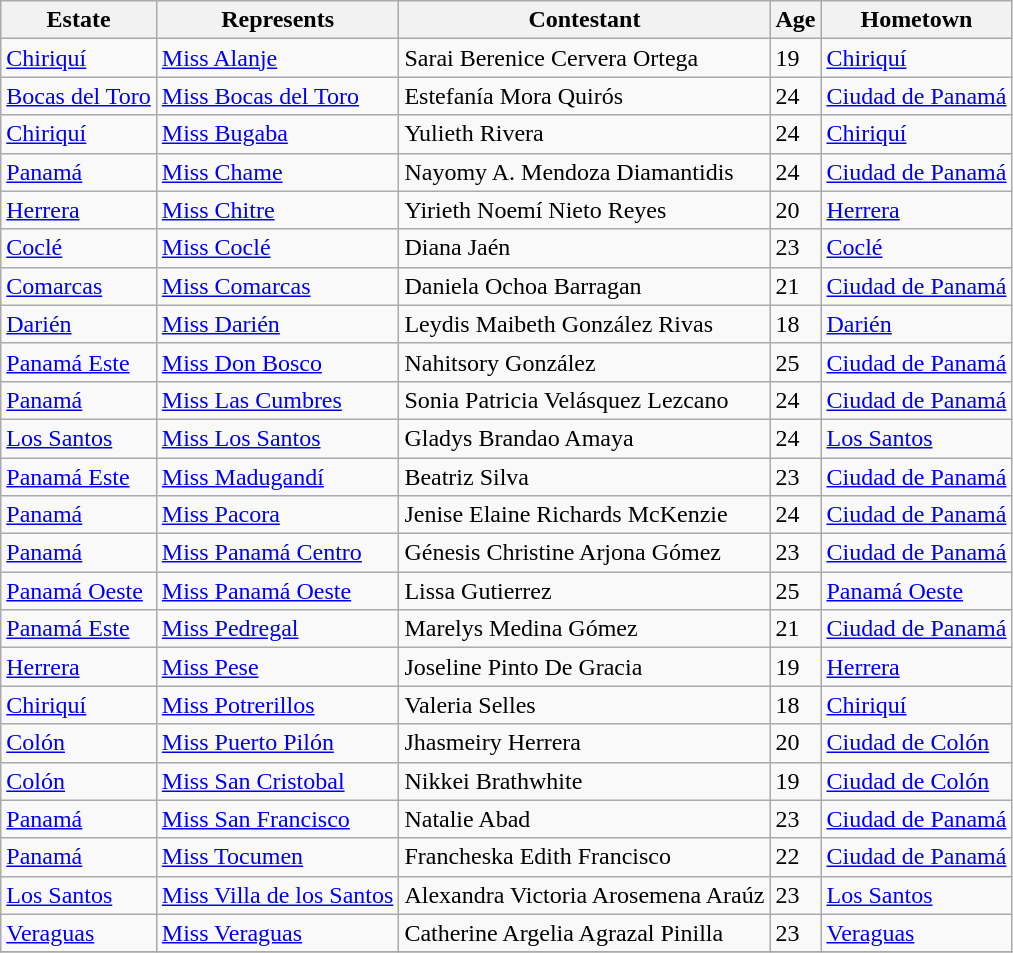<table class="sortable wikitable">
<tr>
<th>Estate</th>
<th>Represents</th>
<th>Contestant</th>
<th>Age</th>
<th>Hometown</th>
</tr>
<tr>
<td><a href='#'>Chiriquí</a></td>
<td><a href='#'>Miss Alanje</a></td>
<td>Sarai Berenice Cervera Ortega</td>
<td>19</td>
<td><a href='#'>Chiriquí</a></td>
</tr>
<tr>
<td><a href='#'>Bocas del Toro</a></td>
<td><a href='#'>Miss Bocas del Toro</a></td>
<td>Estefanía Mora Quirós</td>
<td>24</td>
<td><a href='#'>Ciudad de Panamá</a></td>
</tr>
<tr>
<td><a href='#'>Chiriquí</a></td>
<td><a href='#'>Miss Bugaba</a></td>
<td>Yulieth Rivera</td>
<td>24</td>
<td><a href='#'>Chiriquí</a></td>
</tr>
<tr>
<td><a href='#'>Panamá</a></td>
<td><a href='#'>Miss Chame</a></td>
<td>Nayomy A. Mendoza Diamantidis</td>
<td>24</td>
<td><a href='#'>Ciudad de Panamá</a></td>
</tr>
<tr>
<td><a href='#'>Herrera</a></td>
<td><a href='#'>Miss Chitre</a></td>
<td>Yirieth Noemí Nieto Reyes</td>
<td>20</td>
<td><a href='#'>Herrera</a></td>
</tr>
<tr>
<td><a href='#'>Coclé</a></td>
<td><a href='#'>Miss Coclé</a></td>
<td>Diana Jaén</td>
<td>23</td>
<td><a href='#'>Coclé</a></td>
</tr>
<tr>
<td><a href='#'>Comarcas</a></td>
<td><a href='#'>Miss Comarcas</a></td>
<td>Daniela Ochoa Barragan</td>
<td>21</td>
<td><a href='#'>Ciudad de Panamá</a></td>
</tr>
<tr>
<td><a href='#'>Darién</a></td>
<td><a href='#'>Miss Darién</a></td>
<td>Leydis Maibeth González Rivas</td>
<td>18</td>
<td><a href='#'>Darién</a></td>
</tr>
<tr>
<td><a href='#'>Panamá Este</a></td>
<td><a href='#'>Miss Don Bosco</a></td>
<td>Nahitsory González</td>
<td>25</td>
<td><a href='#'>Ciudad de Panamá</a></td>
</tr>
<tr>
<td><a href='#'>Panamá</a></td>
<td><a href='#'>Miss Las Cumbres</a></td>
<td>Sonia Patricia Velásquez Lezcano</td>
<td>24</td>
<td><a href='#'>Ciudad de Panamá</a></td>
</tr>
<tr>
<td><a href='#'>Los Santos</a></td>
<td><a href='#'>Miss Los Santos</a></td>
<td>Gladys Brandao Amaya</td>
<td>24</td>
<td><a href='#'>Los Santos</a></td>
</tr>
<tr>
<td><a href='#'>Panamá Este</a></td>
<td><a href='#'>Miss Madugandí</a></td>
<td>Beatriz Silva</td>
<td>23</td>
<td><a href='#'>Ciudad de Panamá</a></td>
</tr>
<tr>
<td><a href='#'>Panamá</a></td>
<td><a href='#'>Miss Pacora</a></td>
<td>Jenise Elaine Richards McKenzie</td>
<td>24</td>
<td><a href='#'>Ciudad de Panamá</a></td>
</tr>
<tr>
<td><a href='#'>Panamá</a></td>
<td><a href='#'>Miss Panamá Centro</a></td>
<td>Génesis Christine Arjona Gómez</td>
<td>23</td>
<td><a href='#'>Ciudad de Panamá</a></td>
</tr>
<tr>
<td><a href='#'>Panamá Oeste</a></td>
<td><a href='#'>Miss Panamá Oeste</a></td>
<td>Lissa Gutierrez</td>
<td>25</td>
<td><a href='#'>Panamá Oeste</a></td>
</tr>
<tr>
<td><a href='#'>Panamá Este</a></td>
<td><a href='#'>Miss Pedregal</a></td>
<td>Marelys Medina Gómez</td>
<td>21</td>
<td><a href='#'>Ciudad de Panamá</a></td>
</tr>
<tr>
<td><a href='#'>Herrera</a></td>
<td><a href='#'>Miss Pese</a></td>
<td>Joseline Pinto De Gracia</td>
<td>19</td>
<td><a href='#'>Herrera</a></td>
</tr>
<tr>
<td><a href='#'>Chiriquí</a></td>
<td><a href='#'>Miss Potrerillos</a></td>
<td>Valeria Selles</td>
<td>18</td>
<td><a href='#'>Chiriquí</a></td>
</tr>
<tr>
<td><a href='#'>Colón</a></td>
<td><a href='#'>Miss Puerto Pilón</a></td>
<td>Jhasmeiry Herrera</td>
<td>20</td>
<td><a href='#'>Ciudad de Colón</a></td>
</tr>
<tr>
<td><a href='#'>Colón</a></td>
<td><a href='#'>Miss San Cristobal</a></td>
<td>Nikkei Brathwhite</td>
<td>19</td>
<td><a href='#'>Ciudad de Colón</a></td>
</tr>
<tr>
<td><a href='#'>Panamá</a></td>
<td><a href='#'>Miss San Francisco</a></td>
<td>Natalie Abad</td>
<td>23</td>
<td><a href='#'>Ciudad de Panamá</a></td>
</tr>
<tr>
<td><a href='#'>Panamá</a></td>
<td><a href='#'>Miss Tocumen</a></td>
<td>Francheska Edith Francisco</td>
<td>22</td>
<td><a href='#'>Ciudad de Panamá</a></td>
</tr>
<tr>
<td><a href='#'>Los Santos</a></td>
<td><a href='#'>Miss Villa de los Santos</a></td>
<td>Alexandra Victoria Arosemena Araúz</td>
<td>23</td>
<td><a href='#'>Los Santos</a></td>
</tr>
<tr>
<td><a href='#'>Veraguas</a></td>
<td><a href='#'>Miss Veraguas</a></td>
<td>Catherine Argelia Agrazal Pinilla</td>
<td>23</td>
<td><a href='#'>Veraguas</a></td>
</tr>
<tr>
</tr>
</table>
